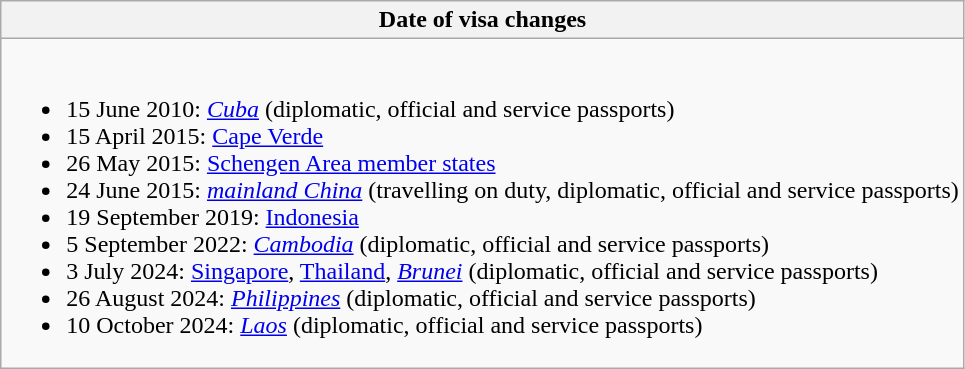<table class="wikitable collapsible collapsed">
<tr>
<th style="width:100%;";">Date of visa changes</th>
</tr>
<tr>
<td><br><ul><li>15 June 2010: <em><a href='#'>Cuba</a></em> (diplomatic, official and service passports)</li><li>15 April 2015: <a href='#'>Cape Verde</a></li><li>26 May 2015: <a href='#'>Schengen Area member states</a></li><li>24 June 2015: <em><a href='#'>mainland China</a></em> (travelling on duty, diplomatic, official and service passports)</li><li>19 September 2019: <a href='#'>Indonesia</a></li><li>5 September 2022: <em><a href='#'>Cambodia</a></em> (diplomatic, official and service passports)</li><li>3 July 2024: <a href='#'>Singapore</a>, <a href='#'>Thailand</a>, <em><a href='#'>Brunei</a></em> (diplomatic, official and service passports)</li><li>26 August 2024: <em><a href='#'>Philippines</a></em> (diplomatic, official and service passports)</li><li>10 October 2024: <em><a href='#'>Laos</a></em> (diplomatic, official and service passports)</li></ul></td>
</tr>
</table>
